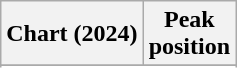<table class="wikitable sortable plainrowheaders" style="text-align:center">
<tr>
<th scope="col">Chart (2024)</th>
<th scope="col">Peak<br>position</th>
</tr>
<tr>
</tr>
<tr>
</tr>
<tr>
</tr>
<tr>
</tr>
<tr>
</tr>
</table>
